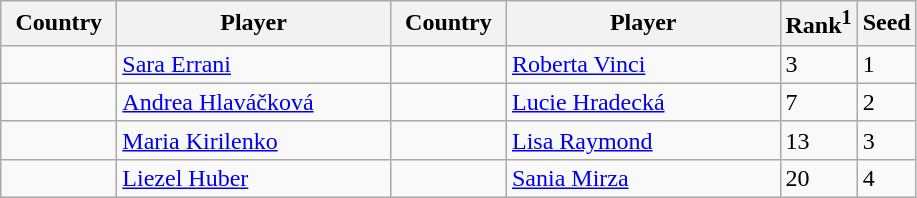<table class="sortable wikitable">
<tr>
<th width="70">Country</th>
<th width="175">Player</th>
<th width="70">Country</th>
<th width="175">Player</th>
<th>Rank<sup>1</sup></th>
<th>Seed</th>
</tr>
<tr>
<td></td>
<td><a href='#'>Sara Errani</a></td>
<td></td>
<td><a href='#'>Roberta Vinci</a></td>
<td>3</td>
<td>1</td>
</tr>
<tr>
<td></td>
<td><a href='#'>Andrea Hlaváčková</a></td>
<td></td>
<td><a href='#'>Lucie Hradecká</a></td>
<td>7</td>
<td>2</td>
</tr>
<tr>
<td></td>
<td><a href='#'>Maria Kirilenko</a></td>
<td></td>
<td><a href='#'>Lisa Raymond</a></td>
<td>13</td>
<td>3</td>
</tr>
<tr>
<td></td>
<td><a href='#'>Liezel Huber</a></td>
<td></td>
<td><a href='#'>Sania Mirza</a></td>
<td>20</td>
<td>4</td>
</tr>
</table>
